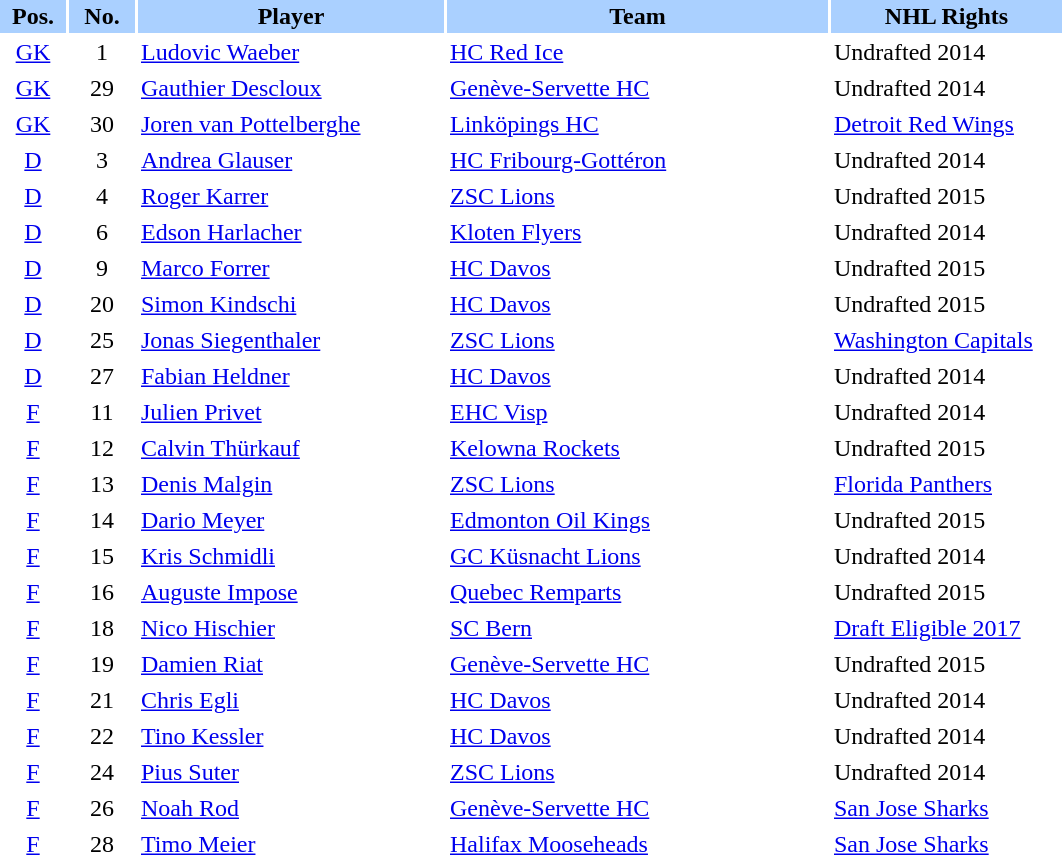<table border="0" cellspacing="2" cellpadding="2">
<tr bgcolor=AAD0FF>
<th width=40>Pos.</th>
<th width=40>No.</th>
<th width=200>Player</th>
<th width=250>Team</th>
<th width=150>NHL Rights</th>
</tr>
<tr>
<td style="text-align:center;"><a href='#'>GK</a></td>
<td style="text-align:center;">1</td>
<td><a href='#'>Ludovic Waeber</a></td>
<td> <a href='#'>HC Red Ice</a></td>
<td>Undrafted 2014</td>
</tr>
<tr>
<td style="text-align:center;"><a href='#'>GK</a></td>
<td style="text-align:center;">29</td>
<td><a href='#'>Gauthier Descloux</a></td>
<td> <a href='#'>Genève-Servette HC</a></td>
<td>Undrafted 2014</td>
</tr>
<tr>
<td style="text-align:center;"><a href='#'>GK</a></td>
<td style="text-align:center;">30</td>
<td><a href='#'>Joren van Pottelberghe</a></td>
<td> <a href='#'>Linköpings HC</a></td>
<td><a href='#'>Detroit Red Wings</a></td>
</tr>
<tr>
<td style="text-align:center;"><a href='#'>D</a></td>
<td style="text-align:center;">3</td>
<td><a href='#'>Andrea Glauser</a></td>
<td> <a href='#'>HC Fribourg-Gottéron</a></td>
<td>Undrafted 2014</td>
</tr>
<tr>
<td style="text-align:center;"><a href='#'>D</a></td>
<td style="text-align:center;">4</td>
<td><a href='#'>Roger Karrer</a></td>
<td> <a href='#'>ZSC Lions</a></td>
<td>Undrafted 2015</td>
</tr>
<tr>
<td style="text-align:center;"><a href='#'>D</a></td>
<td style="text-align:center;">6</td>
<td><a href='#'>Edson Harlacher</a></td>
<td> <a href='#'>Kloten Flyers</a></td>
<td>Undrafted 2014</td>
</tr>
<tr>
<td style="text-align:center;"><a href='#'>D</a></td>
<td style="text-align:center;">9</td>
<td><a href='#'>Marco Forrer</a></td>
<td> <a href='#'>HC Davos</a></td>
<td>Undrafted 2015</td>
</tr>
<tr>
<td style="text-align:center;"><a href='#'>D</a></td>
<td style="text-align:center;">20</td>
<td><a href='#'>Simon Kindschi</a></td>
<td> <a href='#'>HC Davos</a></td>
<td>Undrafted 2015</td>
</tr>
<tr>
<td style="text-align:center;"><a href='#'>D</a></td>
<td style="text-align:center;">25</td>
<td><a href='#'>Jonas Siegenthaler</a></td>
<td> <a href='#'>ZSC Lions</a></td>
<td><a href='#'>Washington Capitals</a></td>
</tr>
<tr>
<td style="text-align:center;"><a href='#'>D</a></td>
<td style="text-align:center;">27</td>
<td><a href='#'>Fabian Heldner</a></td>
<td> <a href='#'>HC Davos</a></td>
<td>Undrafted 2014</td>
</tr>
<tr>
<td style="text-align:center;"><a href='#'>F</a></td>
<td style="text-align:center;">11</td>
<td><a href='#'>Julien Privet</a></td>
<td> <a href='#'>EHC Visp</a></td>
<td>Undrafted 2014</td>
</tr>
<tr>
<td style="text-align:center;"><a href='#'>F</a></td>
<td style="text-align:center;">12</td>
<td><a href='#'>Calvin Thürkauf</a></td>
<td> <a href='#'>Kelowna Rockets</a></td>
<td>Undrafted 2015</td>
</tr>
<tr>
<td style="text-align:center;"><a href='#'>F</a></td>
<td style="text-align:center;">13</td>
<td><a href='#'>Denis Malgin</a></td>
<td> <a href='#'>ZSC Lions</a></td>
<td><a href='#'>Florida Panthers</a></td>
</tr>
<tr>
<td style="text-align:center;"><a href='#'>F</a></td>
<td style="text-align:center;">14</td>
<td><a href='#'>Dario Meyer</a></td>
<td> <a href='#'>Edmonton Oil Kings</a></td>
<td>Undrafted 2015</td>
</tr>
<tr>
<td style="text-align:center;"><a href='#'>F</a></td>
<td style="text-align:center;">15</td>
<td><a href='#'>Kris Schmidli</a></td>
<td> <a href='#'>GC Küsnacht Lions</a></td>
<td>Undrafted 2014</td>
</tr>
<tr>
<td style="text-align:center;"><a href='#'>F</a></td>
<td style="text-align:center;">16</td>
<td><a href='#'>Auguste Impose</a></td>
<td> <a href='#'>Quebec Remparts</a></td>
<td>Undrafted 2015</td>
</tr>
<tr>
<td style="text-align:center;"><a href='#'>F</a></td>
<td style="text-align:center;">18</td>
<td><a href='#'>Nico Hischier</a></td>
<td> <a href='#'>SC Bern</a></td>
<td><a href='#'>Draft Eligible 2017</a></td>
</tr>
<tr>
<td style="text-align:center;"><a href='#'>F</a></td>
<td style="text-align:center;">19</td>
<td><a href='#'>Damien Riat</a></td>
<td> <a href='#'>Genève-Servette HC</a></td>
<td>Undrafted 2015</td>
</tr>
<tr>
<td style="text-align:center;"><a href='#'>F</a></td>
<td style="text-align:center;">21</td>
<td><a href='#'>Chris Egli</a></td>
<td> <a href='#'>HC Davos</a></td>
<td>Undrafted 2014</td>
</tr>
<tr>
<td style="text-align:center;"><a href='#'>F</a></td>
<td style="text-align:center;">22</td>
<td><a href='#'>Tino Kessler</a></td>
<td> <a href='#'>HC Davos</a></td>
<td>Undrafted 2014</td>
</tr>
<tr>
<td style="text-align:center;"><a href='#'>F</a></td>
<td style="text-align:center;">24</td>
<td><a href='#'>Pius Suter</a></td>
<td> <a href='#'>ZSC Lions</a></td>
<td>Undrafted 2014</td>
</tr>
<tr>
<td style="text-align:center;"><a href='#'>F</a></td>
<td style="text-align:center;">26</td>
<td><a href='#'>Noah Rod</a></td>
<td> <a href='#'>Genève-Servette HC</a></td>
<td><a href='#'>San Jose Sharks</a></td>
</tr>
<tr>
<td style="text-align:center;"><a href='#'>F</a></td>
<td style="text-align:center;">28</td>
<td><a href='#'>Timo Meier</a></td>
<td> <a href='#'>Halifax Mooseheads</a></td>
<td><a href='#'>San Jose Sharks</a></td>
</tr>
</table>
